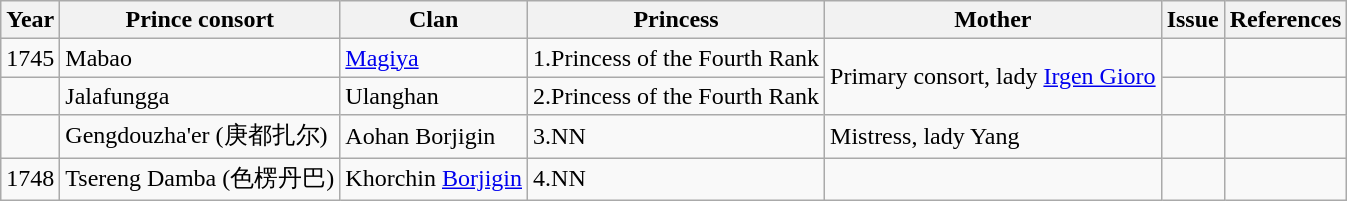<table class="wikitable">
<tr>
<th>Year</th>
<th>Prince consort</th>
<th>Clan</th>
<th>Princess</th>
<th>Mother</th>
<th>Issue</th>
<th>References</th>
</tr>
<tr>
<td>1745</td>
<td>Mabao</td>
<td><a href='#'>Magiya</a></td>
<td>1.Princess of the Fourth Rank</td>
<td rowspan="2">Primary consort, lady <a href='#'>Irgen Gioro</a></td>
<td></td>
<td></td>
</tr>
<tr>
<td></td>
<td>Jalafungga</td>
<td>Ulanghan</td>
<td>2.Princess of the Fourth Rank</td>
<td></td>
<td></td>
</tr>
<tr>
<td></td>
<td>Gengdouzha'er (庚都扎尔)</td>
<td>Aohan Borjigin</td>
<td>3.NN</td>
<td>Mistress, lady Yang</td>
<td></td>
<td></td>
</tr>
<tr>
<td>1748</td>
<td>Tsereng Damba (色楞丹巴)</td>
<td>Khorchin <a href='#'>Borjigin</a></td>
<td>4.NN</td>
<td></td>
<td></td>
<td></td>
</tr>
</table>
